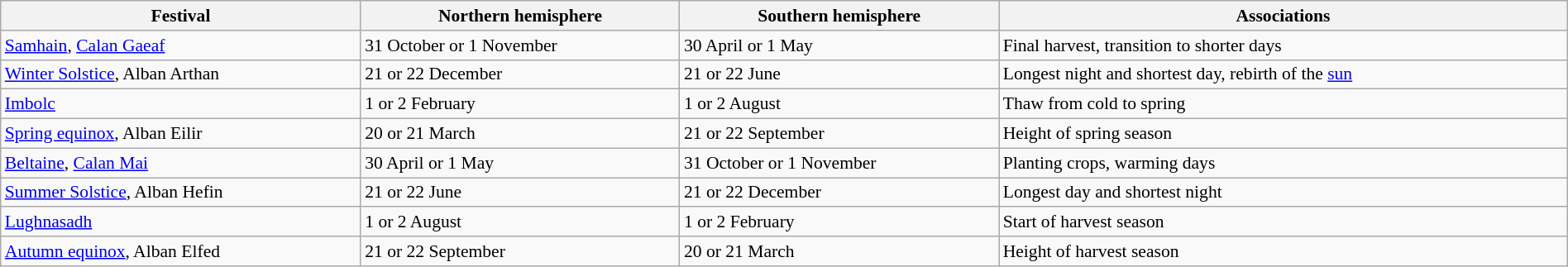<table class="wikitable sortable" style="font-size: 90%; width: 100%">
<tr>
<th>Festival</th>
<th>Northern hemisphere</th>
<th>Southern hemisphere</th>
<th>Associations</th>
</tr>
<tr>
<td><a href='#'>Samhain</a>, <a href='#'>Calan Gaeaf</a></td>
<td>31 October or 1 November</td>
<td>30 April or 1 May</td>
<td>Final harvest, transition to shorter days</td>
</tr>
<tr>
<td><a href='#'>Winter Solstice</a>, Alban Arthan</td>
<td>21 or 22 December</td>
<td>21 or 22 June</td>
<td>Longest night and shortest day, rebirth of the <a href='#'>sun</a></td>
</tr>
<tr>
<td><a href='#'>Imbolc</a></td>
<td>1 or 2 February</td>
<td>1 or 2 August</td>
<td>Thaw from cold to spring</td>
</tr>
<tr>
<td><a href='#'>Spring equinox</a>, Alban Eilir</td>
<td>20 or 21 March</td>
<td>21 or 22 September</td>
<td>Height of spring season</td>
</tr>
<tr>
<td><a href='#'>Beltaine</a>, <a href='#'>Calan Mai</a></td>
<td>30 April or 1 May</td>
<td>31 October or 1 November</td>
<td>Planting crops, warming days</td>
</tr>
<tr>
<td><a href='#'>Summer Solstice</a>, Alban Hefin</td>
<td>21 or 22 June</td>
<td>21 or 22 December</td>
<td>Longest day and shortest night</td>
</tr>
<tr>
<td><a href='#'>Lughnasadh</a></td>
<td>1 or 2 August</td>
<td>1 or 2 February</td>
<td>Start of harvest season</td>
</tr>
<tr>
<td><a href='#'>Autumn equinox</a>, Alban Elfed</td>
<td>21 or 22 September</td>
<td>20 or 21 March</td>
<td>Height of harvest season</td>
</tr>
</table>
